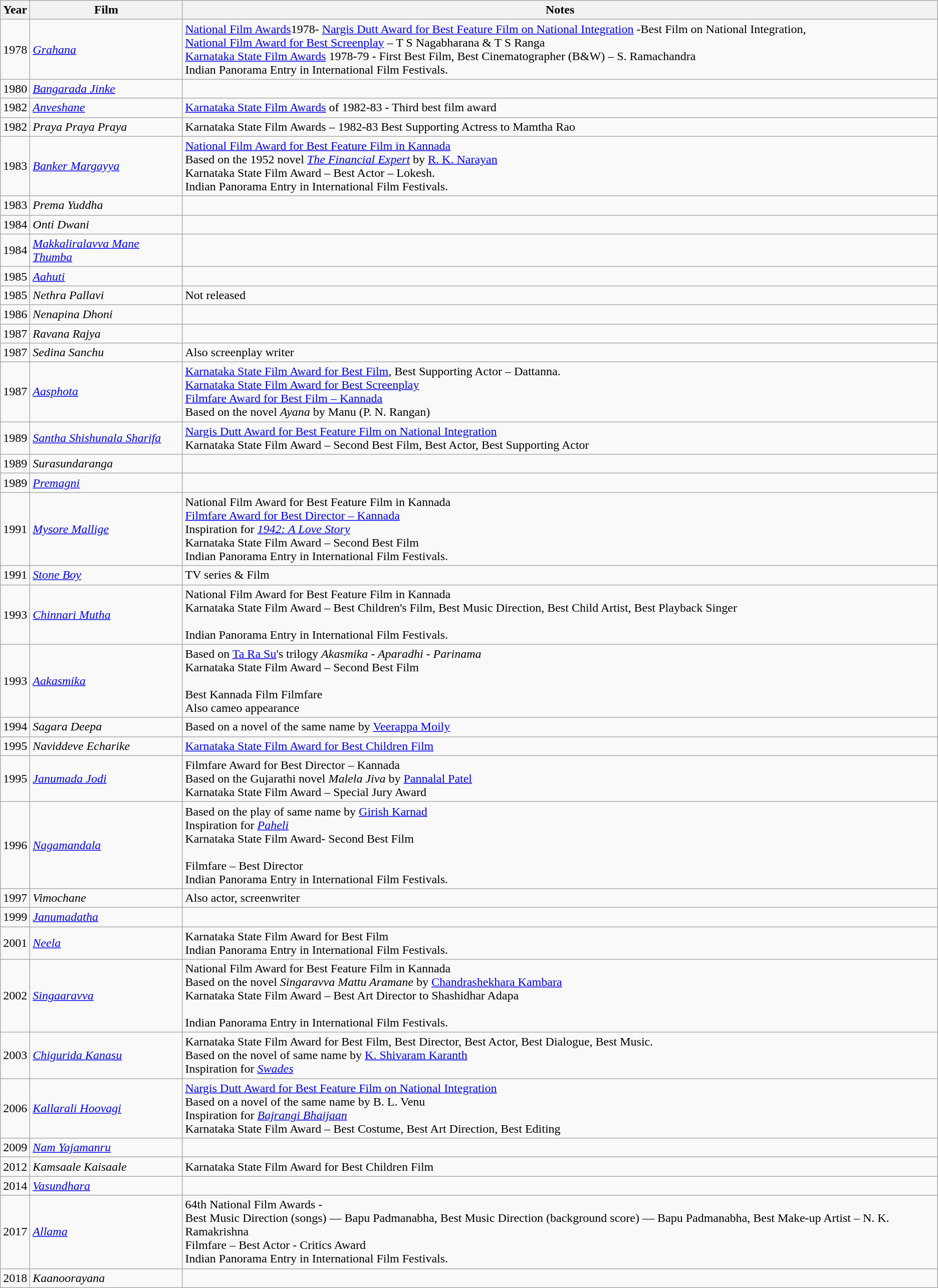<table class="wikitable sortable">
<tr>
<th>Year</th>
<th>Film</th>
<th>Notes</th>
</tr>
<tr>
<td>1978</td>
<td><em><a href='#'>Grahana</a></em></td>
<td><a href='#'>National Film Awards</a>1978- <a href='#'>Nargis Dutt Award for Best Feature Film on National Integration</a> -Best Film on National Integration,<br><a href='#'>National Film Award for Best Screenplay</a> –  T S Nagabharana & T S Ranga<br><a href='#'>Karnataka State Film Awards</a> 1978-79 -
First Best Film,
Best Cinematographer (B&W) – S. Ramachandra<br>
Indian Panorama Entry in International Film Festivals.</td>
</tr>
<tr>
<td>1980</td>
<td><em><a href='#'>Bangarada Jinke</a></em></td>
<td></td>
</tr>
<tr>
<td>1982</td>
<td><em><a href='#'>Anveshane</a></em></td>
<td><a href='#'>Karnataka State Film Awards</a> of 1982-83 - Third best film award</td>
</tr>
<tr>
<td>1982</td>
<td><em>Praya Praya Praya</em></td>
<td>Karnataka State Film Awards – 1982-83 Best Supporting Actress to Mamtha Rao</td>
</tr>
<tr>
<td>1983</td>
<td><em><a href='#'>Banker Margayya</a></em></td>
<td><a href='#'>National Film Award for Best Feature Film in Kannada</a><br> Based on the 1952 novel <em><a href='#'>The Financial Expert</a></em> by <a href='#'>R. K. Narayan</a><br> Karnataka State Film Award – Best Actor – Lokesh.<br>Indian Panorama Entry in International Film Festivals.</td>
</tr>
<tr>
<td>1983</td>
<td><em>Prema Yuddha</em></td>
<td></td>
</tr>
<tr>
<td>1984</td>
<td><em>Onti Dwani</em></td>
<td></td>
</tr>
<tr>
<td>1984</td>
<td><em><a href='#'>Makkaliralavva Mane Thumba</a></em></td>
<td></td>
</tr>
<tr>
<td>1985</td>
<td><em><a href='#'>Aahuti</a></em></td>
<td></td>
</tr>
<tr>
<td>1985</td>
<td><em>Nethra Pallavi</em></td>
<td>Not released</td>
</tr>
<tr>
<td>1986</td>
<td><em>Nenapina Dhoni</em></td>
<td></td>
</tr>
<tr>
<td>1987</td>
<td><em>Ravana Rajya</em></td>
<td></td>
</tr>
<tr>
<td>1987</td>
<td><em>Sedina Sanchu</em></td>
<td>Also screenplay writer</td>
</tr>
<tr>
<td>1987</td>
<td><em><a href='#'>Aasphota</a></em></td>
<td><a href='#'>Karnataka State Film Award for Best Film</a>, Best Supporting Actor – Dattanna.<br><a href='#'>Karnataka State Film Award for Best Screenplay</a><br><a href='#'>Filmfare Award for Best Film – Kannada</a><br>Based on the novel <em>Ayana</em> by Manu (P. N. Rangan)</td>
</tr>
<tr>
<td>1989</td>
<td><em><a href='#'>Santha Shishunala Sharifa</a></em></td>
<td><a href='#'>Nargis Dutt Award for Best Feature Film on National Integration</a><br> Karnataka State Film Award – Second Best Film, Best Actor, Best Supporting Actor</td>
</tr>
<tr>
<td>1989</td>
<td><em>Surasundaranga</em></td>
<td></td>
</tr>
<tr>
<td>1989</td>
<td><em><a href='#'>Premagni</a></em></td>
<td></td>
</tr>
<tr>
<td>1991</td>
<td><em><a href='#'>Mysore Mallige</a></em></td>
<td>National Film Award for Best Feature Film in Kannada<br><a href='#'>Filmfare Award for Best Director – Kannada</a><br> Inspiration for <em><a href='#'>1942: A Love Story</a></em> <br> Karnataka State Film Award – Second Best Film <br> Indian Panorama Entry in International Film Festivals.</td>
</tr>
<tr>
<td>1991</td>
<td><em><a href='#'>Stone Boy</a></em></td>
<td>TV series & Film</td>
</tr>
<tr>
<td>1993</td>
<td><em><a href='#'>Chinnari Mutha</a></em></td>
<td>National Film Award for Best Feature Film in Kannada <br> Karnataka State Film Award – Best Children's Film, Best Music Direction, Best Child Artist, Best Playback Singer <br><br>Indian Panorama Entry in International Film Festivals.</td>
</tr>
<tr>
<td>1993</td>
<td><em><a href='#'>Aakasmika</a></em></td>
<td>Based on <a href='#'>Ta Ra Su</a>'s trilogy <em>Akasmika - Aparadhi - Parinama</em><br> Karnataka State Film Award – Second Best Film <br><br>Best Kannada Film Filmfare <br> 
Also cameo appearance</td>
</tr>
<tr>
<td>1994</td>
<td><em>Sagara Deepa</em></td>
<td>Based on a novel of the same name by <a href='#'>Veerappa Moily</a></td>
</tr>
<tr>
<td>1995</td>
<td><em>Naviddeve Echarike</em></td>
<td><a href='#'>Karnataka State Film Award for Best Children Film</a></td>
</tr>
<tr>
<td>1995</td>
<td><em><a href='#'>Janumada Jodi</a></em></td>
<td>Filmfare Award for Best Director – Kannada <br>Based on the Gujarathi novel <em>Malela Jiva</em> by <a href='#'>Pannalal Patel</a> <br> Karnataka State Film Award – Special Jury Award</td>
</tr>
<tr>
<td>1996</td>
<td><em><a href='#'>Nagamandala</a></em></td>
<td>Based on the play of same name by <a href='#'>Girish Karnad</a><br> Inspiration for <em><a href='#'>Paheli</a></em> <br> Karnataka State Film Award- Second Best Film <br><br>Filmfare – Best Director <br>
Indian Panorama Entry in International Film Festivals.</td>
</tr>
<tr>
<td>1997</td>
<td><em>Vimochane</em></td>
<td>Also actor, screenwriter</td>
</tr>
<tr>
<td>1999</td>
<td><em><a href='#'>Janumadatha</a></em></td>
<td></td>
</tr>
<tr>
<td>2001</td>
<td><em><a href='#'>Neela</a></em></td>
<td>Karnataka State Film Award for Best Film <br>Indian Panorama Entry in International Film Festivals.</td>
</tr>
<tr>
<td>2002</td>
<td><em><a href='#'>Singaaravva</a></em></td>
<td>National Film Award for Best Feature Film in Kannada <br>Based on the novel <em>Singaravva Mattu Aramane </em> by <a href='#'>Chandrashekhara Kambara</a> <br> Karnataka State Film Award – Best Art Director to Shashidhar Adapa <br><br>Indian Panorama Entry in International Film Festivals.</td>
</tr>
<tr>
<td>2003</td>
<td><em><a href='#'>Chigurida Kanasu</a></em></td>
<td>Karnataka State Film Award for Best Film, Best Director, Best Actor, Best Dialogue, Best Music.<br>Based on the novel of same name by <a href='#'>K. Shivaram Karanth</a> <br> Inspiration for <em><a href='#'>Swades</a></em> <br></td>
</tr>
<tr>
<td>2006</td>
<td><em><a href='#'>Kallarali Hoovagi</a></em></td>
<td><a href='#'>Nargis Dutt Award for Best Feature Film on National Integration</a><br> Based on a novel of the same name by B. L. Venu<br> Inspiration for <em><a href='#'>Bajrangi Bhaijaan</a></em> <br> Karnataka State Film Award – Best Costume, Best Art Direction, Best Editing</td>
</tr>
<tr>
<td>2009</td>
<td><em><a href='#'>Nam Yajamanru</a></em></td>
<td></td>
</tr>
<tr>
<td>2012</td>
<td><em>Kamsaale Kaisaale</em></td>
<td>Karnataka State Film Award for Best Children Film</td>
</tr>
<tr>
<td>2014</td>
<td><em><a href='#'>Vasundhara</a></em></td>
<td></td>
</tr>
<tr>
<td>2017</td>
<td><em><a href='#'>Allama</a></em></td>
<td>64th National Film Awards -<br>Best Music Direction (songs) — Bapu Padmanabha, 
Best Music Direction (background score) — Bapu Padmanabha, 
Best Make-up Artist – N. K. Ramakrishna <br>
Filmfare – Best Actor - Critics Award <br>
Indian Panorama Entry in International Film Festivals.</td>
</tr>
<tr>
<td>2018</td>
<td><em>Kaanoorayana</em></td>
<td></td>
</tr>
</table>
